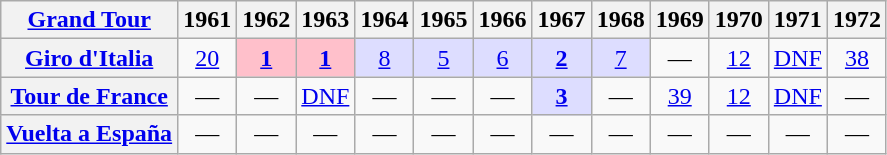<table class="wikitable plainrowheaders">
<tr>
<th scope="col"><a href='#'>Grand Tour</a></th>
<th scope="col">1961</th>
<th scope="col">1962</th>
<th scope="col">1963</th>
<th scope="col">1964</th>
<th scope="col">1965</th>
<th scope="col">1966</th>
<th scope="col">1967</th>
<th scope="col">1968</th>
<th scope="col">1969</th>
<th scope="col">1970</th>
<th scope="col">1971</th>
<th scope="col">1972</th>
</tr>
<tr style="text-align:center;">
<th scope="row"> <a href='#'>Giro d'Italia</a></th>
<td><a href='#'>20</a></td>
<td bgcolor=pink><a href='#'><strong>1</strong></a></td>
<td bgcolor=pink><a href='#'><strong>1</strong></a></td>
<td style="background:#ddddff;"><a href='#'>8</a></td>
<td style="background:#ddddff;"><a href='#'>5</a></td>
<td style="background:#ddddff;"><a href='#'>6</a></td>
<td style="background:#ddddff;"><a href='#'><strong>2</strong></a></td>
<td style="background:#ddddff;"><a href='#'>7</a></td>
<td>—</td>
<td><a href='#'>12</a></td>
<td><a href='#'>DNF</a></td>
<td><a href='#'>38</a></td>
</tr>
<tr style="text-align:center;">
<th scope="row"> <a href='#'>Tour de France</a></th>
<td>—</td>
<td>—</td>
<td><a href='#'>DNF</a></td>
<td>—</td>
<td>—</td>
<td>—</td>
<td style="background:#ddddff;"><a href='#'><strong>3</strong></a></td>
<td>—</td>
<td><a href='#'>39</a></td>
<td><a href='#'>12</a></td>
<td><a href='#'>DNF</a></td>
<td>—</td>
</tr>
<tr style="text-align:center;">
<th scope="row"> <a href='#'>Vuelta a España</a></th>
<td>—</td>
<td>—</td>
<td>—</td>
<td>—</td>
<td>—</td>
<td>—</td>
<td>—</td>
<td>—</td>
<td>—</td>
<td>—</td>
<td>—</td>
<td>—</td>
</tr>
</table>
